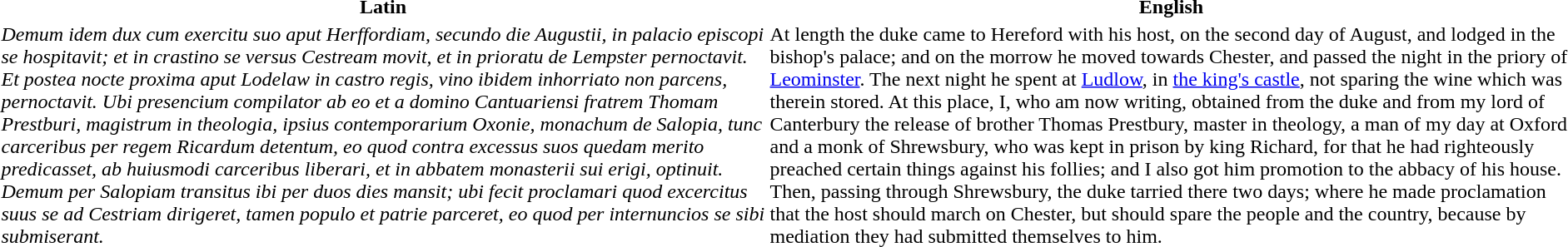<table>
<tr>
<th>Latin</th>
<th>English</th>
</tr>
<tr>
<td><em>Demum idem dux cum exercitu suo aput Herffordiam, secundo die Augustii, in palacio episcopi se hospitavit; et in crastino se versus Cestream movit, et in prioratu de Lempster pernoctavit. Et postea nocte proxima aput Lodelaw in castro regis, vino ibidem inhorriato non parcens, pernoctavit. Ubi presencium compilator ab eo et a domino Cantuariensi fratrem Thomam Prestburi, magistrum in theologia, ipsius contemporarium Oxonie, monachum de Salopia, tunc carceribus per regem Ricardum detentum, eo quod contra excessus suos quedam merito predicasset, ab huiusmodi carceribus liberari, et in abbatem monasterii sui erigi, optinuit. Demum per Salopiam transitus ibi per duos dies mansit; ubi fecit proclamari quod excercitus suus se ad Cestriam dirigeret, tamen populo et patrie parceret, eo quod per internuncios se sibi submiserant.</em></td>
<td>At length the duke came to Hereford with his host, on the second day of August, and lodged in the bishop's palace; and on the morrow he moved towards Chester, and passed the night in the priory of <a href='#'>Leominster</a>. The next night he spent at <a href='#'>Ludlow</a>, in <a href='#'>the king's castle</a>, not sparing the wine which was therein stored. At this place, I, who am now writing, obtained from the duke and from my lord of Canterbury the release of brother Thomas Prestbury, master in theology, a man of my day at Oxford and a monk of Shrewsbury, who was kept in prison by king Richard, for that he had righteously preached certain things against his follies; and I also got him promotion to the abbacy of his house. Then, passing through Shrewsbury, the duke tarried there two days; where he made proclamation that the host should march on Chester, but should spare the people and the country, because by mediation they had submitted themselves to him.</td>
</tr>
</table>
